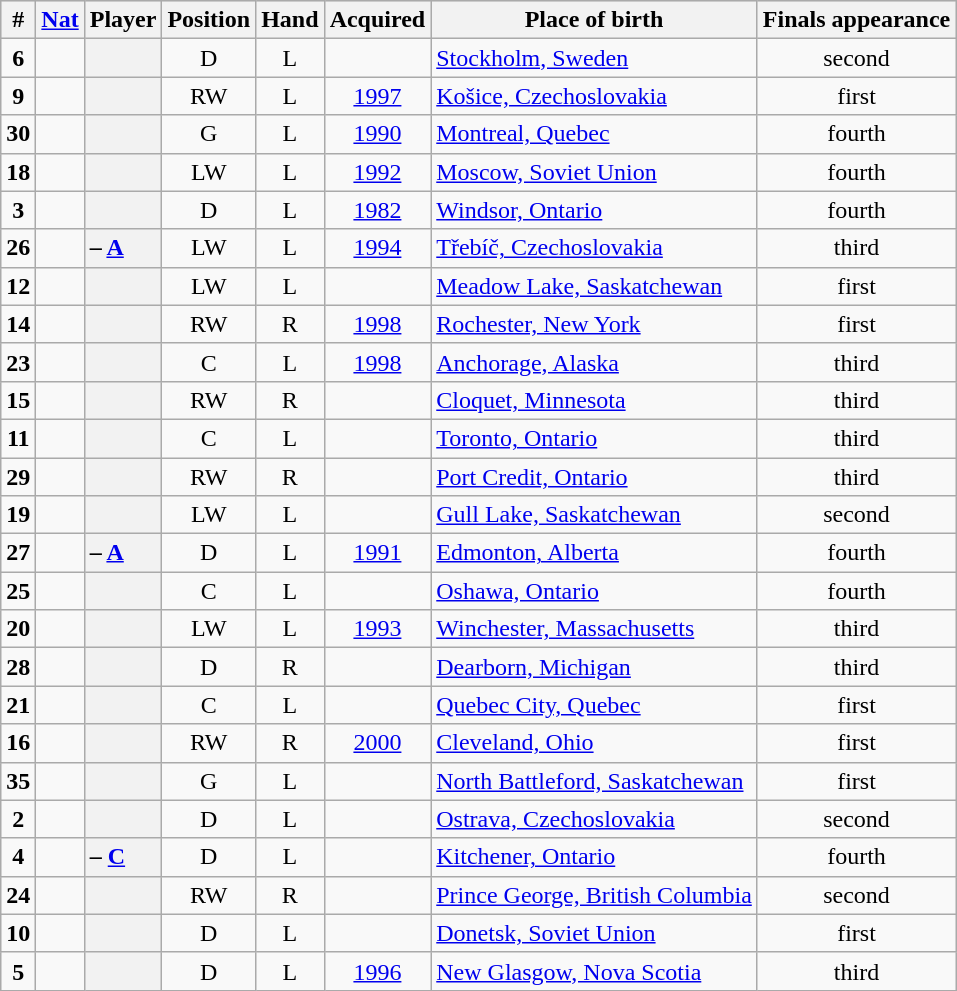<table class="sortable wikitable plainrowheaders" style="text-align:center;">
<tr style="background:#ddd;">
<th scope="col">#</th>
<th scope="col"><a href='#'>Nat</a></th>
<th scope="col">Player</th>
<th scope="col">Position</th>
<th scope="col">Hand</th>
<th scope="col">Acquired</th>
<th scope="col" class="unsortable">Place of birth</th>
<th scope="col" class="unsortable">Finals appearance</th>
</tr>
<tr>
<td><strong>6</strong></td>
<td></td>
<th scope="row" style="text-align:left;"></th>
<td>D</td>
<td>L</td>
<td></td>
<td style="text-align:left;"><a href='#'>Stockholm, Sweden</a></td>
<td>second </td>
</tr>
<tr>
<td><strong>9</strong></td>
<td></td>
<th scope="row" style="text-align:left;"></th>
<td>RW</td>
<td>L</td>
<td><a href='#'>1997</a></td>
<td style="text-align:left;"><a href='#'>Košice, Czechoslovakia</a></td>
<td>first</td>
</tr>
<tr>
<td><strong>30</strong></td>
<td></td>
<th scope="row" style="text-align:left;"></th>
<td>G</td>
<td>L</td>
<td><a href='#'>1990</a></td>
<td style="text-align:left;"><a href='#'>Montreal, Quebec</a></td>
<td>fourth </td>
</tr>
<tr>
<td><strong>18</strong></td>
<td></td>
<th scope="row" style="text-align:left;"></th>
<td>LW</td>
<td>L</td>
<td><a href='#'>1992</a></td>
<td style="text-align:left;"><a href='#'>Moscow, Soviet Union</a></td>
<td>fourth </td>
</tr>
<tr>
<td><strong>3</strong></td>
<td></td>
<th scope="row" style="text-align:left;"></th>
<td>D</td>
<td>L</td>
<td><a href='#'>1982</a></td>
<td style="text-align:left;"><a href='#'>Windsor, Ontario</a></td>
<td>fourth </td>
</tr>
<tr>
<td><strong>26</strong></td>
<td></td>
<th scope="row" style="text-align:left;"> – <strong><a href='#'>A</a></strong></th>
<td>LW</td>
<td>L</td>
<td><a href='#'>1994</a></td>
<td style="text-align:left;"><a href='#'>Třebíč, Czechoslovakia</a></td>
<td>third </td>
</tr>
<tr>
<td><strong>12</strong></td>
<td></td>
<th scope="row" style="text-align:left;"></th>
<td>LW</td>
<td>L</td>
<td></td>
<td style="text-align:left;"><a href='#'>Meadow Lake, Saskatchewan</a></td>
<td>first</td>
</tr>
<tr>
<td><strong>14</strong></td>
<td></td>
<th scope="row" style="text-align:left;"></th>
<td>RW</td>
<td>R</td>
<td><a href='#'>1998</a></td>
<td style="text-align:left;"><a href='#'>Rochester, New York</a></td>
<td>first</td>
</tr>
<tr>
<td><strong>23</strong></td>
<td></td>
<th scope="row" style="text-align:left;"></th>
<td>C</td>
<td>L</td>
<td><a href='#'>1998</a></td>
<td style="text-align:left;"><a href='#'>Anchorage, Alaska</a></td>
<td>third </td>
</tr>
<tr>
<td><strong>15</strong></td>
<td></td>
<th scope="row" style="text-align:left;"></th>
<td>RW</td>
<td>R</td>
<td></td>
<td style="text-align:left;"><a href='#'>Cloquet, Minnesota</a></td>
<td>third </td>
</tr>
<tr>
<td><strong>11</strong></td>
<td></td>
<th scope="row" style="text-align:left;"></th>
<td>C</td>
<td>L</td>
<td></td>
<td style="text-align:left;"><a href='#'>Toronto, Ontario</a></td>
<td>third </td>
</tr>
<tr>
<td><strong>29</strong></td>
<td></td>
<th scope="row" style="text-align:left;"></th>
<td>RW</td>
<td>R</td>
<td></td>
<td style="text-align:left;"><a href='#'>Port Credit, Ontario</a></td>
<td>third </td>
</tr>
<tr>
<td><strong>19</strong></td>
<td></td>
<th scope="row" style="text-align:left;"></th>
<td>LW</td>
<td>L</td>
<td></td>
<td style="text-align:left;"><a href='#'>Gull Lake, Saskatchewan</a></td>
<td>second </td>
</tr>
<tr>
<td><strong>27</strong></td>
<td></td>
<th scope="row" style="text-align:left;"> – <strong><a href='#'>A</a></strong></th>
<td>D</td>
<td>L</td>
<td><a href='#'>1991</a></td>
<td style="text-align:left;"><a href='#'>Edmonton, Alberta</a></td>
<td>fourth </td>
</tr>
<tr>
<td><strong>25</strong></td>
<td></td>
<th scope="row" style="text-align:left;"></th>
<td>C</td>
<td>L</td>
<td></td>
<td style="text-align:left;"><a href='#'>Oshawa, Ontario</a></td>
<td>fourth </td>
</tr>
<tr>
<td><strong>20</strong></td>
<td></td>
<th scope="row" style="text-align:left;"></th>
<td>LW</td>
<td>L</td>
<td><a href='#'>1993</a></td>
<td style="text-align:left;"><a href='#'>Winchester, Massachusetts</a></td>
<td>third </td>
</tr>
<tr>
<td><strong>28</strong></td>
<td></td>
<th scope="row" style="text-align:left;"></th>
<td>D</td>
<td>R</td>
<td></td>
<td style="text-align:left;"><a href='#'>Dearborn, Michigan</a></td>
<td>third </td>
</tr>
<tr>
<td><strong>21</strong></td>
<td></td>
<th scope="row" style="text-align:left;"></th>
<td>C</td>
<td>L</td>
<td></td>
<td style="text-align:left;"><a href='#'>Quebec City, Quebec</a></td>
<td>first</td>
</tr>
<tr>
<td><strong>16</strong></td>
<td></td>
<th scope="row" style="text-align:left;"></th>
<td>RW</td>
<td>R</td>
<td><a href='#'>2000</a></td>
<td style="text-align:left;"><a href='#'>Cleveland, Ohio</a></td>
<td>first</td>
</tr>
<tr>
<td><strong>35</strong></td>
<td></td>
<th scope="row" style="text-align:left;"></th>
<td>G</td>
<td>L</td>
<td></td>
<td style="text-align:left;"><a href='#'>North Battleford, Saskatchewan</a></td>
<td>first</td>
</tr>
<tr>
<td><strong>2</strong></td>
<td></td>
<th scope="row" style="text-align:left;"></th>
<td>D</td>
<td>L</td>
<td></td>
<td style="text-align:left;"><a href='#'>Ostrava, Czechoslovakia</a></td>
<td>second </td>
</tr>
<tr>
<td><strong>4</strong></td>
<td></td>
<th scope="row" style="text-align:left;"> – <strong><a href='#'>C</a></strong></th>
<td>D</td>
<td>L</td>
<td></td>
<td style="text-align:left;"><a href='#'>Kitchener, Ontario</a></td>
<td>fourth </td>
</tr>
<tr>
<td><strong>24</strong></td>
<td></td>
<th scope="row" style="text-align:left;"></th>
<td>RW</td>
<td>R</td>
<td></td>
<td style="text-align:left;"><a href='#'>Prince George, British Columbia</a></td>
<td>second </td>
</tr>
<tr>
<td><strong>10</strong></td>
<td></td>
<th scope="row" style="text-align:left;"></th>
<td>D</td>
<td>L</td>
<td></td>
<td style="text-align:left;"><a href='#'>Donetsk, Soviet Union</a></td>
<td>first</td>
</tr>
<tr>
<td><strong>5</strong></td>
<td></td>
<th scope="row" style="text-align:left;"></th>
<td>D</td>
<td>L</td>
<td><a href='#'>1996</a></td>
<td style="text-align:left;"><a href='#'>New Glasgow, Nova Scotia</a></td>
<td>third </td>
</tr>
</table>
